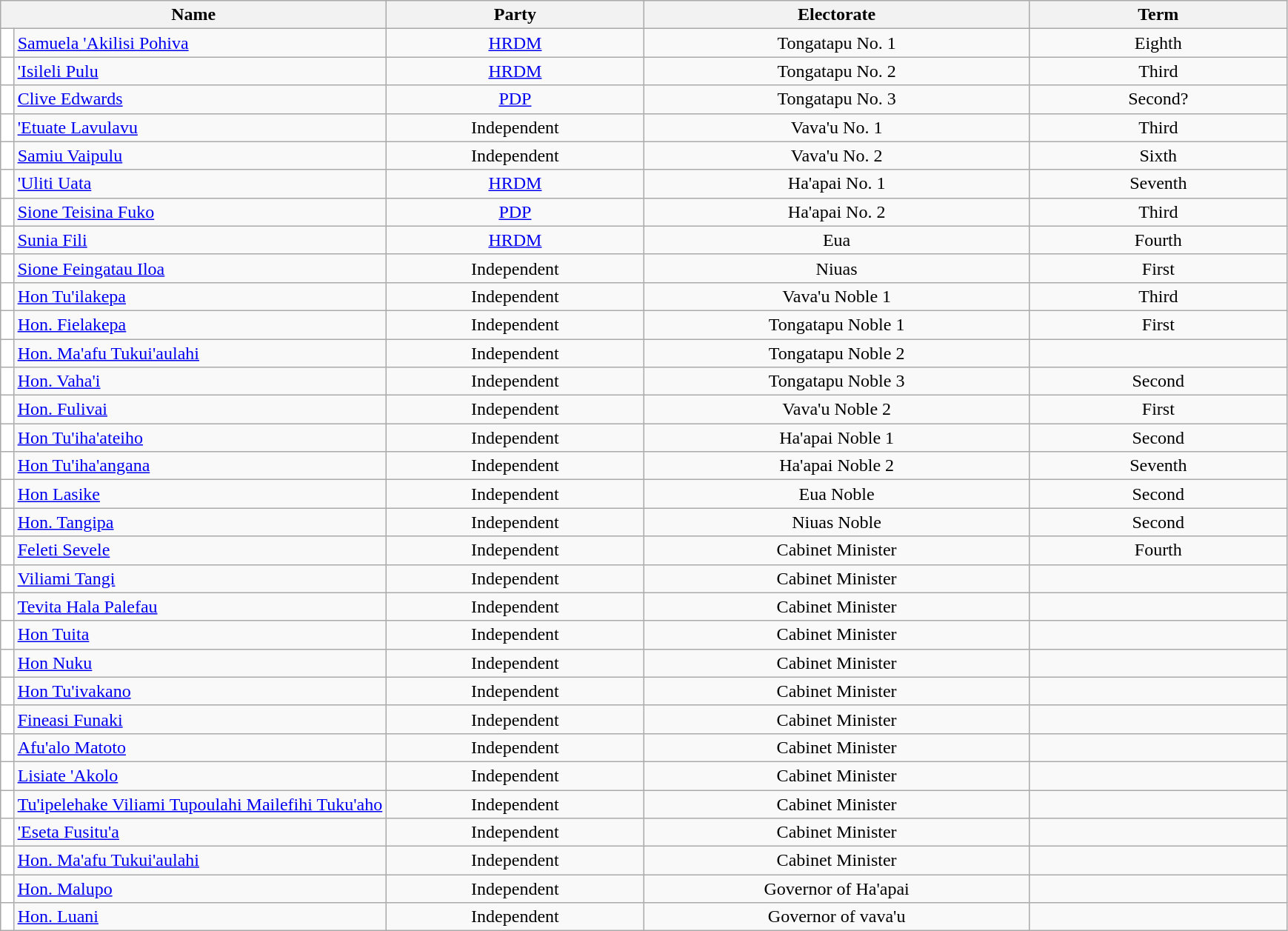<table class="sortable wikitable">
<tr ------------------>
<th colspan=2 width=30%>Name</th>
<th width=20%>Party</th>
<th width=30%>Electorate</th>
<th width=20%>Term</th>
</tr>
<tr ------------------>
<td width=1% bgcolor=#ffffff></td>
<td><a href='#'>Samuela 'Akilisi Pohiva</a></td>
<td align=center><a href='#'>HRDM</a></td>
<td align=center>Tongatapu No. 1</td>
<td align=center>Eighth</td>
</tr>
<tr ------------------>
<td bgcolor=#ffffff></td>
<td><a href='#'>'Isileli Pulu</a></td>
<td align=center><a href='#'>HRDM</a></td>
<td align=center>Tongatapu No. 2</td>
<td align=center>Third</td>
</tr>
<tr ------------------>
<td bgcolor=#ffffff></td>
<td><a href='#'>Clive Edwards</a></td>
<td align=center><a href='#'>PDP</a></td>
<td align=center>Tongatapu No. 3</td>
<td align=center>Second?</td>
</tr>
<tr ------------------>
<td bgcolor=#ffffff></td>
<td><a href='#'>'Etuate Lavulavu</a></td>
<td align=center>Independent</td>
<td align=center>Vava'u No. 1</td>
<td align=center>Third</td>
</tr>
<tr ------------------>
<td bgcolor=#ffffff></td>
<td><a href='#'>Samiu Vaipulu</a></td>
<td align=center>Independent</td>
<td align=center>Vava'u No. 2</td>
<td align=center>Sixth</td>
</tr>
<tr ------------------>
<td bgcolor=#ffffff></td>
<td><a href='#'>'Uliti Uata</a></td>
<td align=center><a href='#'>HRDM</a></td>
<td align=center>Ha'apai No. 1</td>
<td align=center>Seventh</td>
</tr>
<tr ------------------>
<td bgcolor=#ffffff></td>
<td><a href='#'>Sione Teisina Fuko</a></td>
<td align=center><a href='#'>PDP</a></td>
<td align=center>Ha'apai No. 2</td>
<td align=center>Third</td>
</tr>
<tr ------------------>
<td bgcolor=#ffffff></td>
<td><a href='#'>Sunia Fili</a></td>
<td align=center><a href='#'>HRDM</a></td>
<td align=center>Eua</td>
<td align=center>Fourth</td>
</tr>
<tr ------------------>
<td bgcolor=#ffffff></td>
<td><a href='#'>Sione Feingatau Iloa</a></td>
<td align=center>Independent</td>
<td align=center>Niuas</td>
<td align=center>First</td>
</tr>
<tr ------------------>
<td bgcolor=#ffffff></td>
<td><a href='#'>Hon Tu'ilakepa</a></td>
<td align=center>Independent</td>
<td align=center>Vava'u Noble 1</td>
<td align=center>Third</td>
</tr>
<tr ------------------>
<td bgcolor=#ffffff></td>
<td><a href='#'>Hon. Fielakepa</a></td>
<td align=center>Independent</td>
<td align=center>Tongatapu Noble 1</td>
<td align=center>First</td>
</tr>
<tr ------------------>
<td bgcolor=#ffffff></td>
<td><a href='#'>Hon. Ma'afu Tukui'aulahi</a></td>
<td align=center>Independent</td>
<td align=center>Tongatapu Noble 2</td>
<td align=center></td>
</tr>
<tr ------------------>
<td bgcolor=#ffffff></td>
<td><a href='#'>Hon. Vaha'i</a></td>
<td align=center>Independent</td>
<td align=center>Tongatapu Noble 3</td>
<td align=center>Second</td>
</tr>
<tr ------------------>
<td bgcolor=#ffffff></td>
<td><a href='#'>Hon. Fulivai</a></td>
<td align=center>Independent</td>
<td align=center>Vava'u Noble 2</td>
<td align=center>First</td>
</tr>
<tr ------------------>
<td bgcolor=#ffffff></td>
<td><a href='#'>Hon Tu'iha'ateiho</a></td>
<td align=center>Independent</td>
<td align=center>Ha'apai Noble 1</td>
<td align=center>Second</td>
</tr>
<tr ------------------>
<td bgcolor=#ffffff></td>
<td><a href='#'>Hon Tu'iha'angana</a></td>
<td align=center>Independent</td>
<td align=center>Ha'apai Noble 2</td>
<td align=center>Seventh</td>
</tr>
<tr ------------------>
<td bgcolor=#ffffff></td>
<td><a href='#'>Hon Lasike</a></td>
<td align=center>Independent</td>
<td align=center>Eua Noble</td>
<td align=center>Second</td>
</tr>
<tr ------------------>
<td bgcolor=#ffffff></td>
<td><a href='#'>Hon. Tangipa</a></td>
<td align=center>Independent</td>
<td align=center>Niuas Noble</td>
<td align=center>Second</td>
</tr>
<tr ------------------>
<td bgcolor=#ffffff></td>
<td><a href='#'>Feleti Sevele</a></td>
<td align=center>Independent</td>
<td align=center>Cabinet Minister</td>
<td align=center>Fourth</td>
</tr>
<tr ------------------>
<td bgcolor=#ffffff></td>
<td><a href='#'>Viliami Tangi</a></td>
<td align=center>Independent</td>
<td align=center>Cabinet Minister</td>
<td align=center></td>
</tr>
<tr ------------------>
<td bgcolor=#ffffff></td>
<td><a href='#'>Tevita Hala Palefau</a></td>
<td align=center>Independent</td>
<td align=center>Cabinet Minister</td>
<td align=center></td>
</tr>
<tr ------------------>
<td bgcolor=#ffffff></td>
<td><a href='#'>Hon Tuita</a></td>
<td align=center>Independent</td>
<td align=center>Cabinet Minister</td>
<td align=center></td>
</tr>
<tr ------------------>
<td bgcolor=#ffffff></td>
<td><a href='#'>Hon Nuku</a></td>
<td align=center>Independent</td>
<td align=center>Cabinet Minister</td>
<td align=center></td>
</tr>
<tr ------------------>
<td bgcolor=#ffffff></td>
<td><a href='#'>Hon Tu'ivakano</a></td>
<td align=center>Independent</td>
<td align=center>Cabinet Minister</td>
<td align=center></td>
</tr>
<tr ------------------>
<td bgcolor=#ffffff></td>
<td><a href='#'>Fineasi Funaki</a></td>
<td align=center>Independent</td>
<td align=center>Cabinet Minister</td>
<td align=center></td>
</tr>
<tr ------------------>
<td bgcolor=#ffffff></td>
<td><a href='#'>Afu'alo Matoto</a></td>
<td align=center>Independent</td>
<td align=center>Cabinet Minister</td>
<td align=center></td>
</tr>
<tr ------------------>
<td bgcolor=#ffffff></td>
<td><a href='#'>Lisiate 'Akolo</a></td>
<td align=center>Independent</td>
<td align=center>Cabinet Minister</td>
<td align=center></td>
</tr>
<tr ------------------>
<td bgcolor=#ffffff></td>
<td><a href='#'>Tu'ipelehake Viliami Tupoulahi Mailefihi Tuku'aho</a></td>
<td align=center>Independent</td>
<td align=center>Cabinet Minister</td>
<td align=center></td>
</tr>
<tr ------------------>
<td bgcolor=#ffffff></td>
<td><a href='#'>'Eseta Fusitu'a</a></td>
<td align=center>Independent</td>
<td align=center>Cabinet Minister</td>
<td align=center></td>
</tr>
<tr ------------------>
<td bgcolor=#ffffff></td>
<td><a href='#'>Hon. Ma'afu Tukui'aulahi</a></td>
<td align=center>Independent</td>
<td align=center>Cabinet Minister</td>
<td align=center></td>
</tr>
<tr ------------------>
<td bgcolor=#ffffff></td>
<td><a href='#'>Hon. Malupo</a></td>
<td align=center>Independent</td>
<td align=center>Governor of Ha'apai</td>
<td align=center></td>
</tr>
<tr ------------------>
<td bgcolor=#ffffff></td>
<td><a href='#'>Hon. Luani</a></td>
<td align=center>Independent</td>
<td align=center>Governor of vava'u</td>
<td align=center></td>
</tr>
</table>
